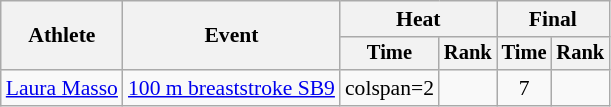<table class=wikitable style=font-size:90%;text-align:center>
<tr>
<th rowspan=2>Athlete</th>
<th rowspan=2>Event</th>
<th colspan=2>Heat</th>
<th colspan=2>Final</th>
</tr>
<tr style=font-size:95%>
<th>Time</th>
<th>Rank</th>
<th>Time</th>
<th>Rank</th>
</tr>
<tr align=center>
<td align=left><a href='#'>Laura Masso</a></td>
<td align=left><a href='#'>100 m breaststroke SB9</a></td>
<td>colspan=2 </td>
<td></td>
<td>7</td>
</tr>
</table>
